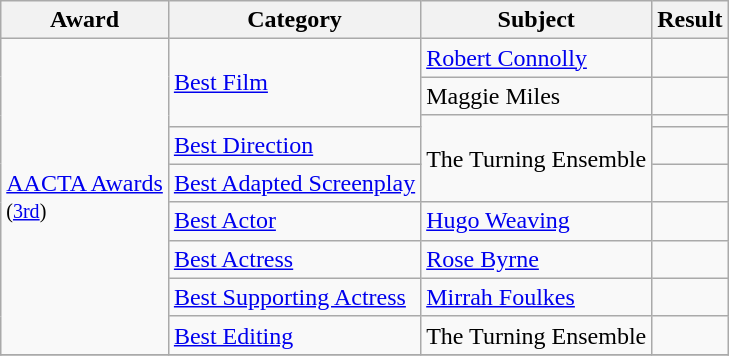<table class="wikitable">
<tr>
<th>Award</th>
<th>Category</th>
<th>Subject</th>
<th>Result</th>
</tr>
<tr>
<td rowspan=9><a href='#'>AACTA Awards</a><br><small>(<a href='#'>3rd</a>)</small></td>
<td rowspan=3><a href='#'>Best Film</a></td>
<td><a href='#'>Robert Connolly</a></td>
<td></td>
</tr>
<tr>
<td>Maggie Miles</td>
<td></td>
</tr>
<tr>
<td rowspan=3>The Turning Ensemble</td>
<td></td>
</tr>
<tr>
<td><a href='#'>Best Direction</a></td>
<td></td>
</tr>
<tr>
<td><a href='#'>Best Adapted Screenplay</a></td>
<td></td>
</tr>
<tr>
<td><a href='#'>Best Actor</a></td>
<td><a href='#'>Hugo Weaving</a></td>
<td></td>
</tr>
<tr>
<td><a href='#'>Best Actress</a></td>
<td><a href='#'>Rose Byrne</a></td>
<td></td>
</tr>
<tr>
<td><a href='#'>Best Supporting Actress</a></td>
<td><a href='#'>Mirrah Foulkes</a></td>
<td></td>
</tr>
<tr>
<td><a href='#'>Best Editing</a></td>
<td>The Turning Ensemble</td>
<td></td>
</tr>
<tr>
</tr>
</table>
